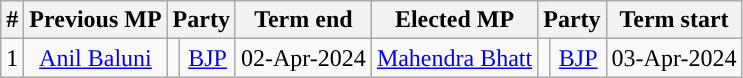<table class="wikitable" style="text-align:center;">
<tr>
<th>#</th>
<th>Previous MP</th>
<th colspan="2">Party</th>
<th>Term end</th>
<th>Elected MP</th>
<th colspan="2">Party</th>
<th>Term start</th>
</tr>
<tr>
<td>1</td>
<td><a href='#'>Anil Baluni</a></td>
<td width="1px"></td>
<td><a href='#'>BJP</a></td>
<td>02-Apr-2024</td>
<td><a href='#'>Mahendra Bhatt</a></td>
<td width="1px"></td>
<td><a href='#'>BJP</a></td>
<td>03-Apr-2024</td>
</tr>
</table>
